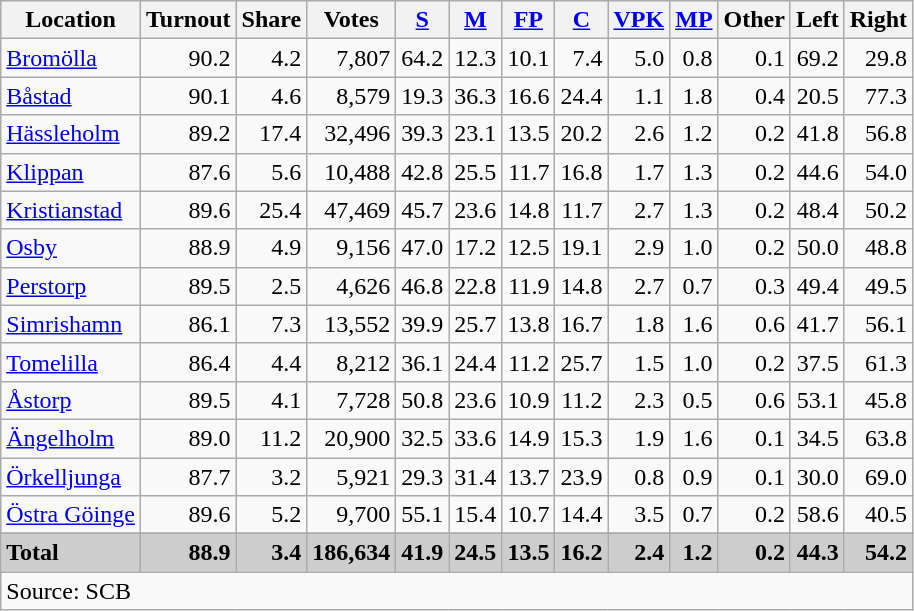<table class="wikitable sortable" style=text-align:right>
<tr>
<th>Location</th>
<th>Turnout</th>
<th>Share</th>
<th>Votes</th>
<th><a href='#'>S</a></th>
<th><a href='#'>M</a></th>
<th><a href='#'>FP</a></th>
<th><a href='#'>C</a></th>
<th><a href='#'>VPK</a></th>
<th><a href='#'>MP</a></th>
<th>Other</th>
<th>Left</th>
<th>Right</th>
</tr>
<tr>
<td align=left><a href='#'>Bromölla</a></td>
<td>90.2</td>
<td>4.2</td>
<td>7,807</td>
<td>64.2</td>
<td>12.3</td>
<td>10.1</td>
<td>7.4</td>
<td>5.0</td>
<td>0.8</td>
<td>0.1</td>
<td>69.2</td>
<td>29.8</td>
</tr>
<tr>
<td align=left><a href='#'>Båstad</a></td>
<td>90.1</td>
<td>4.6</td>
<td>8,579</td>
<td>19.3</td>
<td>36.3</td>
<td>16.6</td>
<td>24.4</td>
<td>1.1</td>
<td>1.8</td>
<td>0.4</td>
<td>20.5</td>
<td>77.3</td>
</tr>
<tr>
<td align=left><a href='#'>Hässleholm</a></td>
<td>89.2</td>
<td>17.4</td>
<td>32,496</td>
<td>39.3</td>
<td>23.1</td>
<td>13.5</td>
<td>20.2</td>
<td>2.6</td>
<td>1.2</td>
<td>0.2</td>
<td>41.8</td>
<td>56.8</td>
</tr>
<tr>
<td align=left><a href='#'>Klippan</a></td>
<td>87.6</td>
<td>5.6</td>
<td>10,488</td>
<td>42.8</td>
<td>25.5</td>
<td>11.7</td>
<td>16.8</td>
<td>1.7</td>
<td>1.3</td>
<td>0.2</td>
<td>44.6</td>
<td>54.0</td>
</tr>
<tr>
<td align=left><a href='#'>Kristianstad</a></td>
<td>89.6</td>
<td>25.4</td>
<td>47,469</td>
<td>45.7</td>
<td>23.6</td>
<td>14.8</td>
<td>11.7</td>
<td>2.7</td>
<td>1.3</td>
<td>0.2</td>
<td>48.4</td>
<td>50.2</td>
</tr>
<tr>
<td align=left><a href='#'>Osby</a></td>
<td>88.9</td>
<td>4.9</td>
<td>9,156</td>
<td>47.0</td>
<td>17.2</td>
<td>12.5</td>
<td>19.1</td>
<td>2.9</td>
<td>1.0</td>
<td>0.2</td>
<td>50.0</td>
<td>48.8</td>
</tr>
<tr>
<td align=left><a href='#'>Perstorp</a></td>
<td>89.5</td>
<td>2.5</td>
<td>4,626</td>
<td>46.8</td>
<td>22.8</td>
<td>11.9</td>
<td>14.8</td>
<td>2.7</td>
<td>0.7</td>
<td>0.3</td>
<td>49.4</td>
<td>49.5</td>
</tr>
<tr>
<td align=left><a href='#'>Simrishamn</a></td>
<td>86.1</td>
<td>7.3</td>
<td>13,552</td>
<td>39.9</td>
<td>25.7</td>
<td>13.8</td>
<td>16.7</td>
<td>1.8</td>
<td>1.6</td>
<td>0.6</td>
<td>41.7</td>
<td>56.1</td>
</tr>
<tr>
<td align=left><a href='#'>Tomelilla</a></td>
<td>86.4</td>
<td>4.4</td>
<td>8,212</td>
<td>36.1</td>
<td>24.4</td>
<td>11.2</td>
<td>25.7</td>
<td>1.5</td>
<td>1.0</td>
<td>0.2</td>
<td>37.5</td>
<td>61.3</td>
</tr>
<tr>
<td align=left><a href='#'>Åstorp</a></td>
<td>89.5</td>
<td>4.1</td>
<td>7,728</td>
<td>50.8</td>
<td>23.6</td>
<td>10.9</td>
<td>11.2</td>
<td>2.3</td>
<td>0.5</td>
<td>0.6</td>
<td>53.1</td>
<td>45.8</td>
</tr>
<tr>
<td align=left><a href='#'>Ängelholm</a></td>
<td>89.0</td>
<td>11.2</td>
<td>20,900</td>
<td>32.5</td>
<td>33.6</td>
<td>14.9</td>
<td>15.3</td>
<td>1.9</td>
<td>1.6</td>
<td>0.1</td>
<td>34.5</td>
<td>63.8</td>
</tr>
<tr>
<td align=left><a href='#'>Örkelljunga</a></td>
<td>87.7</td>
<td>3.2</td>
<td>5,921</td>
<td>29.3</td>
<td>31.4</td>
<td>13.7</td>
<td>23.9</td>
<td>0.8</td>
<td>0.9</td>
<td>0.1</td>
<td>30.0</td>
<td>69.0</td>
</tr>
<tr>
<td align=left><a href='#'>Östra Göinge</a></td>
<td>89.6</td>
<td>5.2</td>
<td>9,700</td>
<td>55.1</td>
<td>15.4</td>
<td>10.7</td>
<td>14.4</td>
<td>3.5</td>
<td>0.7</td>
<td>0.2</td>
<td>58.6</td>
<td>40.5</td>
</tr>
<tr>
</tr>
<tr style="background:#CDCDCD;">
<td align=left><strong>Total</strong></td>
<td><strong>88.9</strong></td>
<td><strong>3.4</strong></td>
<td><strong>186,634</strong></td>
<td><strong>41.9</strong></td>
<td><strong>24.5</strong></td>
<td><strong>13.5</strong></td>
<td><strong>16.2</strong></td>
<td><strong>2.4</strong></td>
<td><strong>1.2</strong></td>
<td><strong>0.2</strong></td>
<td><strong>44.3</strong></td>
<td><strong>54.2</strong></td>
</tr>
<tr>
<td align=left colspan=13>Source: SCB </td>
</tr>
</table>
